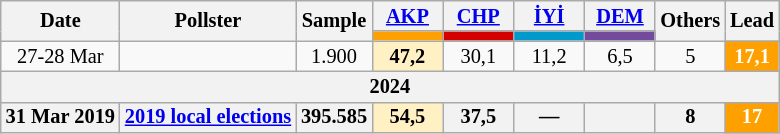<table class="wikitable mw-collapsible" style="text-align:center; font-size:85%; line-height:14px;">
<tr>
<th rowspan="2">Date</th>
<th rowspan="2">Pollster</th>
<th rowspan="2">Sample</th>
<th style="width:3em;"><a href='#'>AKP</a></th>
<th style="width:3em;"><a href='#'>CHP</a></th>
<th style="width:3em;"><a href='#'>İYİ</a></th>
<th style="width:3em;"><a href='#'>DEM</a></th>
<th rowspan="2">Others</th>
<th rowspan="2">Lead</th>
</tr>
<tr>
<th style="background:#fda000;"></th>
<th style="background:#d40000;"></th>
<th style="background:#0099cc;"></th>
<th style="background:#734B9C;"></th>
</tr>
<tr>
<td>27-28 Mar</td>
<td></td>
<td>1.900</td>
<td style="background:#FFF1C4"><strong>47,2</strong></td>
<td>30,1</td>
<td>11,2</td>
<td>6,5</td>
<td>5</td>
<th style="background:#fda000; color:white;">17,1</th>
</tr>
<tr>
<th colspan="9">2024</th>
</tr>
<tr>
<th>31 Mar 2019</th>
<th><a href='#'>2019 local elections</a></th>
<th>395.585</th>
<th style="background:#FFF1C4">54,5</th>
<th>37,5</th>
<th>—</th>
<th></th>
<th>8</th>
<th style="background:#fda000; color:white;">17</th>
</tr>
</table>
